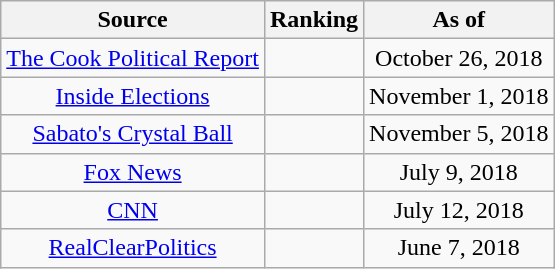<table class="wikitable" style="text-align:center">
<tr>
<th>Source</th>
<th>Ranking</th>
<th>As of</th>
</tr>
<tr>
<td><a href='#'>The Cook Political Report</a></td>
<td></td>
<td>October 26, 2018</td>
</tr>
<tr>
<td><a href='#'>Inside Elections</a></td>
<td></td>
<td>November 1, 2018</td>
</tr>
<tr>
<td><a href='#'>Sabato's Crystal Ball</a></td>
<td></td>
<td>November 5, 2018</td>
</tr>
<tr>
<td><a href='#'>Fox News</a></td>
<td></td>
<td>July 9, 2018</td>
</tr>
<tr>
<td><a href='#'>CNN</a></td>
<td></td>
<td>July 12, 2018</td>
</tr>
<tr>
<td><a href='#'>RealClearPolitics</a></td>
<td></td>
<td>June 7, 2018</td>
</tr>
</table>
